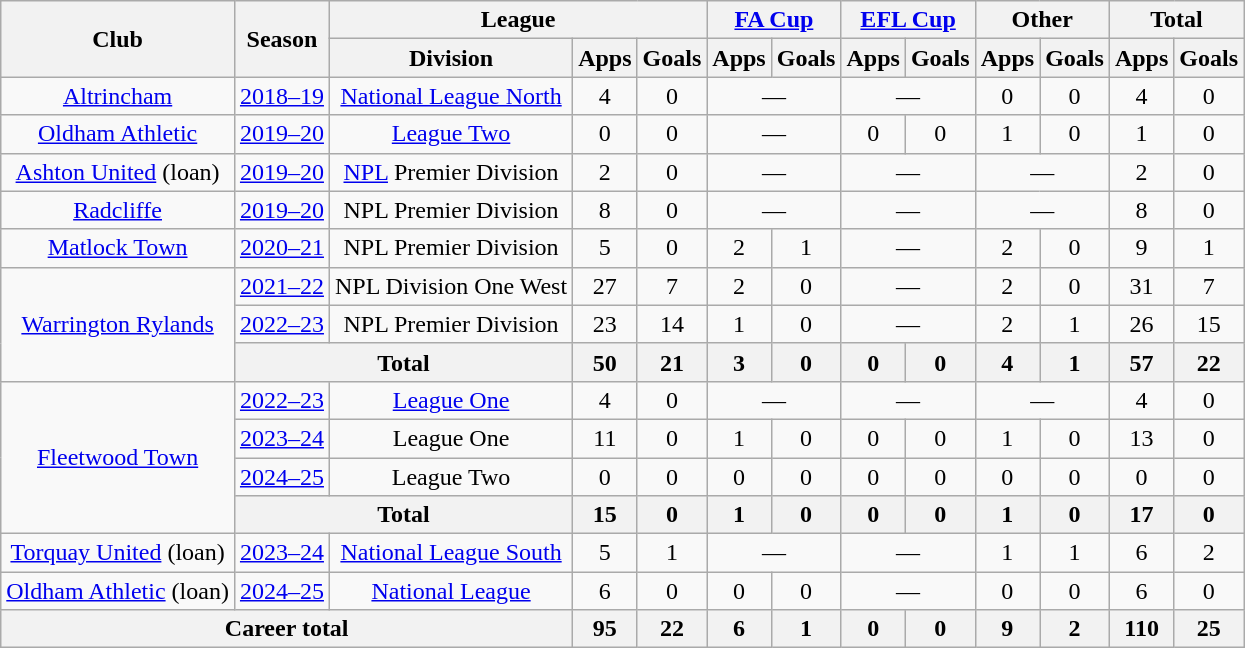<table class=wikitable style="text-align: center;">
<tr>
<th rowspan=2>Club</th>
<th rowspan=2>Season</th>
<th colspan=3>League</th>
<th colspan=2><a href='#'>FA Cup</a></th>
<th colspan=2><a href='#'>EFL Cup</a></th>
<th colspan=2>Other</th>
<th colspan=2>Total</th>
</tr>
<tr>
<th>Division</th>
<th>Apps</th>
<th>Goals</th>
<th>Apps</th>
<th>Goals</th>
<th>Apps</th>
<th>Goals</th>
<th>Apps</th>
<th>Goals</th>
<th>Apps</th>
<th>Goals</th>
</tr>
<tr>
<td><a href='#'>Altrincham</a></td>
<td><a href='#'>2018–19</a></td>
<td><a href='#'>National League North</a></td>
<td>4</td>
<td>0</td>
<td colspan="2">—</td>
<td colspan="2">—</td>
<td>0</td>
<td>0</td>
<td>4</td>
<td>0</td>
</tr>
<tr>
<td><a href='#'>Oldham Athletic</a></td>
<td><a href='#'>2019–20</a></td>
<td><a href='#'>League Two</a></td>
<td>0</td>
<td>0</td>
<td colspan="2">—</td>
<td>0</td>
<td>0</td>
<td>1</td>
<td>0</td>
<td>1</td>
<td>0</td>
</tr>
<tr>
<td><a href='#'>Ashton United</a> (loan)</td>
<td><a href='#'>2019–20</a></td>
<td><a href='#'>NPL</a> Premier Division</td>
<td>2</td>
<td>0</td>
<td colspan="2">—</td>
<td colspan="2">—</td>
<td colspan="2">—</td>
<td>2</td>
<td>0</td>
</tr>
<tr>
<td><a href='#'>Radcliffe</a></td>
<td><a href='#'>2019–20</a></td>
<td>NPL Premier Division</td>
<td>8</td>
<td>0</td>
<td colspan="2">—</td>
<td colspan="2">—</td>
<td colspan="2">—</td>
<td>8</td>
<td>0</td>
</tr>
<tr>
<td><a href='#'>Matlock Town</a></td>
<td><a href='#'>2020–21</a></td>
<td>NPL Premier Division</td>
<td>5</td>
<td>0</td>
<td>2</td>
<td>1</td>
<td colspan="2">—</td>
<td>2</td>
<td>0</td>
<td>9</td>
<td>1</td>
</tr>
<tr>
<td rowspan="3"><a href='#'>Warrington Rylands</a></td>
<td><a href='#'>2021–22</a></td>
<td>NPL Division One West</td>
<td>27</td>
<td>7</td>
<td>2</td>
<td>0</td>
<td colspan="2">—</td>
<td>2</td>
<td>0</td>
<td>31</td>
<td>7</td>
</tr>
<tr>
<td><a href='#'>2022–23</a></td>
<td>NPL Premier Division</td>
<td>23</td>
<td>14</td>
<td>1</td>
<td>0</td>
<td colspan="2">—</td>
<td>2</td>
<td>1</td>
<td>26</td>
<td>15</td>
</tr>
<tr>
<th colspan="2">Total</th>
<th>50</th>
<th>21</th>
<th>3</th>
<th>0</th>
<th>0</th>
<th>0</th>
<th>4</th>
<th>1</th>
<th>57</th>
<th>22</th>
</tr>
<tr>
<td rowspan="4"><a href='#'>Fleetwood Town</a></td>
<td><a href='#'>2022–23</a></td>
<td><a href='#'>League One</a></td>
<td>4</td>
<td>0</td>
<td colspan="2">—</td>
<td colspan="2">—</td>
<td colspan="2">—</td>
<td>4</td>
<td>0</td>
</tr>
<tr>
<td><a href='#'>2023–24</a></td>
<td>League One</td>
<td>11</td>
<td>0</td>
<td>1</td>
<td>0</td>
<td>0</td>
<td>0</td>
<td>1</td>
<td>0</td>
<td>13</td>
<td>0</td>
</tr>
<tr>
<td><a href='#'>2024–25</a></td>
<td>League Two</td>
<td>0</td>
<td>0</td>
<td>0</td>
<td>0</td>
<td>0</td>
<td>0</td>
<td>0</td>
<td>0</td>
<td>0</td>
<td>0</td>
</tr>
<tr>
<th colspan="2">Total</th>
<th>15</th>
<th>0</th>
<th>1</th>
<th>0</th>
<th>0</th>
<th>0</th>
<th>1</th>
<th>0</th>
<th>17</th>
<th>0</th>
</tr>
<tr>
<td><a href='#'>Torquay United</a> (loan)</td>
<td><a href='#'>2023–24</a></td>
<td><a href='#'>National League South</a></td>
<td>5</td>
<td>1</td>
<td colspan="2">—</td>
<td colspan="2">—</td>
<td>1</td>
<td>1</td>
<td>6</td>
<td>2</td>
</tr>
<tr>
<td><a href='#'>Oldham Athletic</a> (loan)</td>
<td><a href='#'>2024–25</a></td>
<td><a href='#'>National League</a></td>
<td>6</td>
<td>0</td>
<td>0</td>
<td>0</td>
<td colspan="2">—</td>
<td>0</td>
<td>0</td>
<td>6</td>
<td>0</td>
</tr>
<tr>
<th colspan=3>Career total</th>
<th>95</th>
<th>22</th>
<th>6</th>
<th>1</th>
<th>0</th>
<th>0</th>
<th>9</th>
<th>2</th>
<th>110</th>
<th>25</th>
</tr>
</table>
